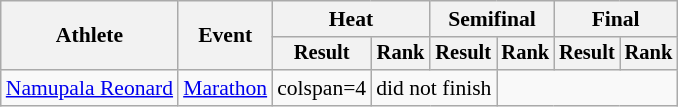<table class="wikitable" style="font-size:90%">
<tr>
<th rowspan=2>Athlete</th>
<th rowspan=2>Event</th>
<th colspan=2>Heat</th>
<th colspan=2>Semifinal</th>
<th colspan=2>Final</th>
</tr>
<tr style="font-size:95%">
<th>Result</th>
<th>Rank</th>
<th>Result</th>
<th>Rank</th>
<th>Result</th>
<th>Rank</th>
</tr>
<tr align=center>
<td align=left><a href='#'>Namupala Reonard</a></td>
<td align=left><a href='#'>Marathon</a></td>
<td>colspan=4 </td>
<td colspan=2>did not finish</td>
</tr>
</table>
